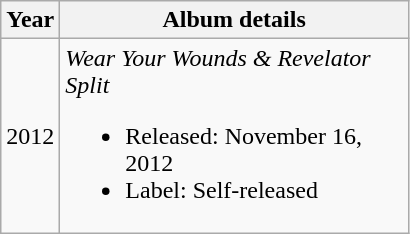<table class="wikitable">
<tr>
<th>Year</th>
<th width="225">Album details</th>
</tr>
<tr>
<td>2012</td>
<td><em>Wear Your Wounds & Revelator Split</em><br><ul><li>Released: November 16, 2012</li><li>Label: Self-released</li></ul></td>
</tr>
</table>
